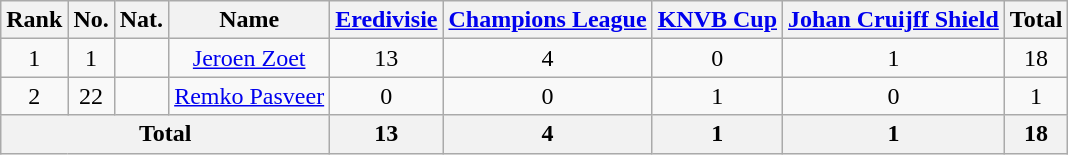<table class="wikitable sortable" style="text-align: center;">
<tr>
<th rowspan="1">Rank</th>
<th rowspan="1">No.</th>
<th rowspan="1">Nat.</th>
<th rowspan="1">Name</th>
<th rowspan="1"><a href='#'>Eredivisie</a></th>
<th rowspan="1"><a href='#'>Champions League</a></th>
<th rowspan="1"><a href='#'>KNVB Cup</a></th>
<th rowspan="1"><a href='#'>Johan Cruijff Shield</a></th>
<th rowspan="1">Total</th>
</tr>
<tr>
<td>1</td>
<td>1</td>
<td></td>
<td><a href='#'>Jeroen Zoet</a></td>
<td>13</td>
<td>4</td>
<td>0</td>
<td>1</td>
<td>18</td>
</tr>
<tr>
<td>2</td>
<td>22</td>
<td></td>
<td><a href='#'>Remko Pasveer</a></td>
<td>0</td>
<td>0</td>
<td>1</td>
<td>0</td>
<td>1</td>
</tr>
<tr>
<th colspan=4>Total</th>
<th>13</th>
<th>4</th>
<th>1</th>
<th>1</th>
<th>18</th>
</tr>
</table>
